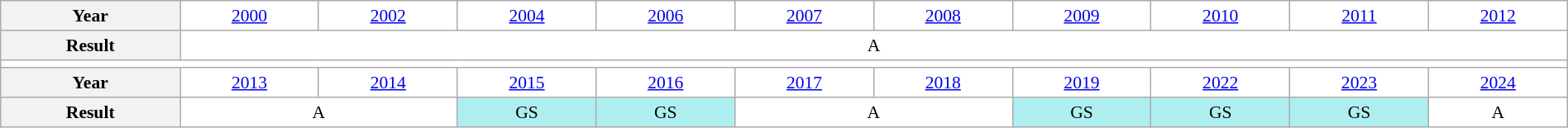<table class="wikitable" style="text-align:center; font-size:90%; background:white;" width="100%">
<tr>
<th>Year</th>
<td><a href='#'>2000</a></td>
<td><a href='#'>2002</a></td>
<td><a href='#'>2004</a></td>
<td><a href='#'>2006</a></td>
<td><a href='#'>2007</a></td>
<td><a href='#'>2008</a></td>
<td><a href='#'>2009</a></td>
<td><a href='#'>2010</a></td>
<td><a href='#'>2011</a></td>
<td><a href='#'>2012</a></td>
</tr>
<tr>
<th>Result</th>
<td colspan="10">A</td>
</tr>
<tr>
<td colspan="11"></td>
</tr>
<tr>
<th>Year</th>
<td><a href='#'>2013</a></td>
<td><a href='#'>2014</a></td>
<td><a href='#'>2015</a></td>
<td><a href='#'>2016</a></td>
<td><a href='#'>2017</a></td>
<td><a href='#'>2018</a></td>
<td><a href='#'>2019</a></td>
<td><a href='#'>2022</a></td>
<td><a href='#'>2023</a></td>
<td><a href='#'>2024</a></td>
</tr>
<tr>
<th>Result</th>
<td colspan="2">A</td>
<td bgcolor="afeeee">GS</td>
<td bgcolor="afeeee">GS</td>
<td colspan="2">A</td>
<td bgcolor="afeeee">GS</td>
<td bgcolor="afeeee">GS</td>
<td bgcolor="afeeee">GS</td>
<td>A</td>
</tr>
</table>
